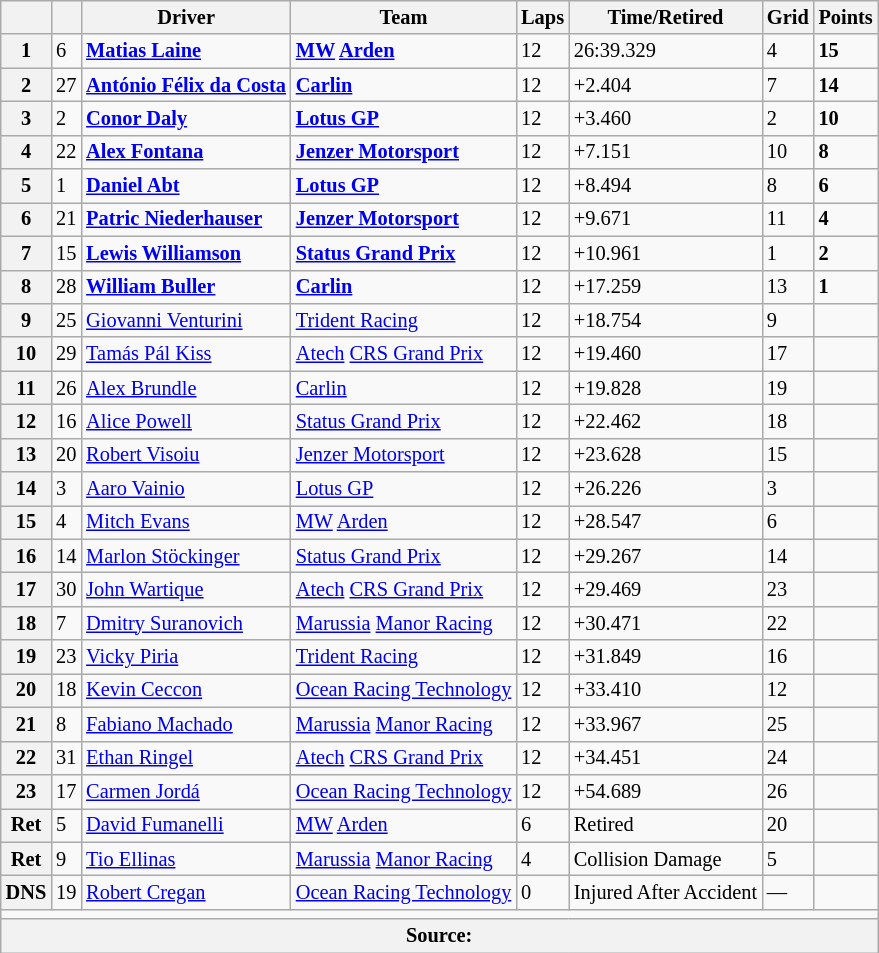<table class="wikitable" style="font-size:85%">
<tr>
<th></th>
<th></th>
<th>Driver</th>
<th>Team</th>
<th>Laps</th>
<th>Time/Retired</th>
<th>Grid</th>
<th>Points</th>
</tr>
<tr>
<th>1</th>
<td>6</td>
<td> <strong><a href='#'>Matias Laine</a></strong></td>
<td><strong><a href='#'>MW</a> <a href='#'>Arden</a></strong></td>
<td>12</td>
<td>26:39.329</td>
<td>4</td>
<td><strong>15</strong></td>
</tr>
<tr>
<th>2</th>
<td>27</td>
<td> <strong><a href='#'>António Félix da Costa</a></strong></td>
<td><strong><a href='#'>Carlin</a></strong></td>
<td>12</td>
<td>+2.404</td>
<td>7</td>
<td><strong>14 </strong></td>
</tr>
<tr>
<th>3</th>
<td>2</td>
<td> <strong><a href='#'>Conor Daly</a></strong></td>
<td><strong><a href='#'>Lotus GP</a></strong></td>
<td>12</td>
<td>+3.460</td>
<td>2</td>
<td><strong>10</strong></td>
</tr>
<tr>
<th>4</th>
<td>22</td>
<td> <strong><a href='#'>Alex Fontana</a></strong></td>
<td><strong><a href='#'>Jenzer Motorsport</a></strong></td>
<td>12</td>
<td>+7.151</td>
<td>10</td>
<td><strong>8</strong></td>
</tr>
<tr>
<th>5</th>
<td>1</td>
<td> <strong><a href='#'>Daniel Abt</a></strong></td>
<td><strong><a href='#'>Lotus GP</a></strong></td>
<td>12</td>
<td>+8.494</td>
<td>8</td>
<td><strong>6</strong></td>
</tr>
<tr>
<th>6</th>
<td>21</td>
<td> <strong><a href='#'>Patric Niederhauser</a></strong></td>
<td><strong><a href='#'>Jenzer Motorsport</a></strong></td>
<td>12</td>
<td>+9.671</td>
<td>11</td>
<td><strong>4</strong></td>
</tr>
<tr>
<th>7</th>
<td>15</td>
<td> <strong><a href='#'>Lewis Williamson</a></strong></td>
<td><strong><a href='#'>Status Grand Prix</a></strong></td>
<td>12</td>
<td>+10.961</td>
<td>1</td>
<td><strong>2</strong></td>
</tr>
<tr>
<th>8</th>
<td>28</td>
<td> <strong><a href='#'>William Buller</a></strong></td>
<td><strong><a href='#'>Carlin</a></strong></td>
<td>12</td>
<td>+17.259</td>
<td>13</td>
<td><strong>1</strong></td>
</tr>
<tr>
<th>9</th>
<td>25</td>
<td> <a href='#'>Giovanni Venturini</a></td>
<td><a href='#'>Trident Racing</a></td>
<td>12</td>
<td>+18.754</td>
<td>9</td>
<td></td>
</tr>
<tr>
<th>10</th>
<td>29</td>
<td> <a href='#'>Tamás Pál Kiss</a></td>
<td><a href='#'>Atech</a> <a href='#'>CRS Grand Prix</a></td>
<td>12</td>
<td>+19.460</td>
<td>17</td>
<td></td>
</tr>
<tr>
<th>11</th>
<td>26</td>
<td> <a href='#'>Alex Brundle</a></td>
<td><a href='#'>Carlin</a></td>
<td>12</td>
<td>+19.828</td>
<td>19</td>
<td></td>
</tr>
<tr>
<th>12</th>
<td>16</td>
<td> <a href='#'>Alice Powell</a></td>
<td><a href='#'>Status Grand Prix</a></td>
<td>12</td>
<td>+22.462</td>
<td>18</td>
<td></td>
</tr>
<tr>
<th>13</th>
<td>20</td>
<td> <a href='#'>Robert Visoiu</a></td>
<td><a href='#'>Jenzer Motorsport</a></td>
<td>12</td>
<td>+23.628</td>
<td>15</td>
<td></td>
</tr>
<tr>
<th>14</th>
<td>3</td>
<td> <a href='#'>Aaro Vainio</a></td>
<td><a href='#'>Lotus GP</a></td>
<td>12</td>
<td>+26.226</td>
<td>3</td>
<td></td>
</tr>
<tr>
<th>15</th>
<td>4</td>
<td> <a href='#'>Mitch Evans</a></td>
<td><a href='#'>MW</a> <a href='#'>Arden</a></td>
<td>12</td>
<td>+28.547</td>
<td>6</td>
<td></td>
</tr>
<tr>
<th>16</th>
<td>14</td>
<td> <a href='#'>Marlon Stöckinger</a></td>
<td><a href='#'>Status Grand Prix</a></td>
<td>12</td>
<td>+29.267</td>
<td>14</td>
<td></td>
</tr>
<tr>
<th>17</th>
<td>30</td>
<td> <a href='#'>John Wartique</a></td>
<td><a href='#'>Atech</a> <a href='#'>CRS Grand Prix</a></td>
<td>12</td>
<td>+29.469</td>
<td>23</td>
<td></td>
</tr>
<tr>
<th>18</th>
<td>7</td>
<td> <a href='#'>Dmitry Suranovich</a></td>
<td><a href='#'>Marussia</a> <a href='#'>Manor Racing</a></td>
<td>12</td>
<td>+30.471</td>
<td>22</td>
<td></td>
</tr>
<tr>
<th>19</th>
<td>23</td>
<td> <a href='#'>Vicky Piria</a></td>
<td><a href='#'>Trident Racing</a></td>
<td>12</td>
<td>+31.849</td>
<td>16</td>
<td></td>
</tr>
<tr>
<th>20</th>
<td>18</td>
<td> <a href='#'>Kevin Ceccon</a></td>
<td><a href='#'>Ocean Racing Technology</a></td>
<td>12</td>
<td>+33.410</td>
<td>12</td>
<td></td>
</tr>
<tr>
<th>21</th>
<td>8</td>
<td> <a href='#'>Fabiano Machado</a></td>
<td><a href='#'>Marussia</a> <a href='#'>Manor Racing</a></td>
<td>12</td>
<td>+33.967</td>
<td>25</td>
<td></td>
</tr>
<tr>
<th>22</th>
<td>31</td>
<td> <a href='#'>Ethan Ringel</a></td>
<td><a href='#'>Atech</a> <a href='#'>CRS Grand Prix</a></td>
<td>12</td>
<td>+34.451</td>
<td>24</td>
<td></td>
</tr>
<tr>
<th>23</th>
<td>17</td>
<td> <a href='#'>Carmen Jordá</a></td>
<td><a href='#'>Ocean Racing Technology</a></td>
<td>12</td>
<td>+54.689</td>
<td>26</td>
<td></td>
</tr>
<tr>
<th>Ret</th>
<td>5</td>
<td> <a href='#'>David Fumanelli</a></td>
<td><a href='#'>MW</a> <a href='#'>Arden</a></td>
<td>6</td>
<td>Retired</td>
<td>20</td>
<td></td>
</tr>
<tr>
<th>Ret</th>
<td>9</td>
<td> <a href='#'>Tio Ellinas</a></td>
<td><a href='#'>Marussia</a> <a href='#'>Manor Racing</a></td>
<td>4</td>
<td>Collision Damage</td>
<td>5</td>
<td></td>
</tr>
<tr>
<th>DNS</th>
<td>19</td>
<td> <a href='#'>Robert Cregan</a></td>
<td><a href='#'>Ocean Racing Technology</a></td>
<td>0</td>
<td>Injured After Accident</td>
<td>—</td>
<td></td>
</tr>
<tr>
<td colspan=8></td>
</tr>
<tr>
<th colspan=8>Source:</th>
</tr>
</table>
